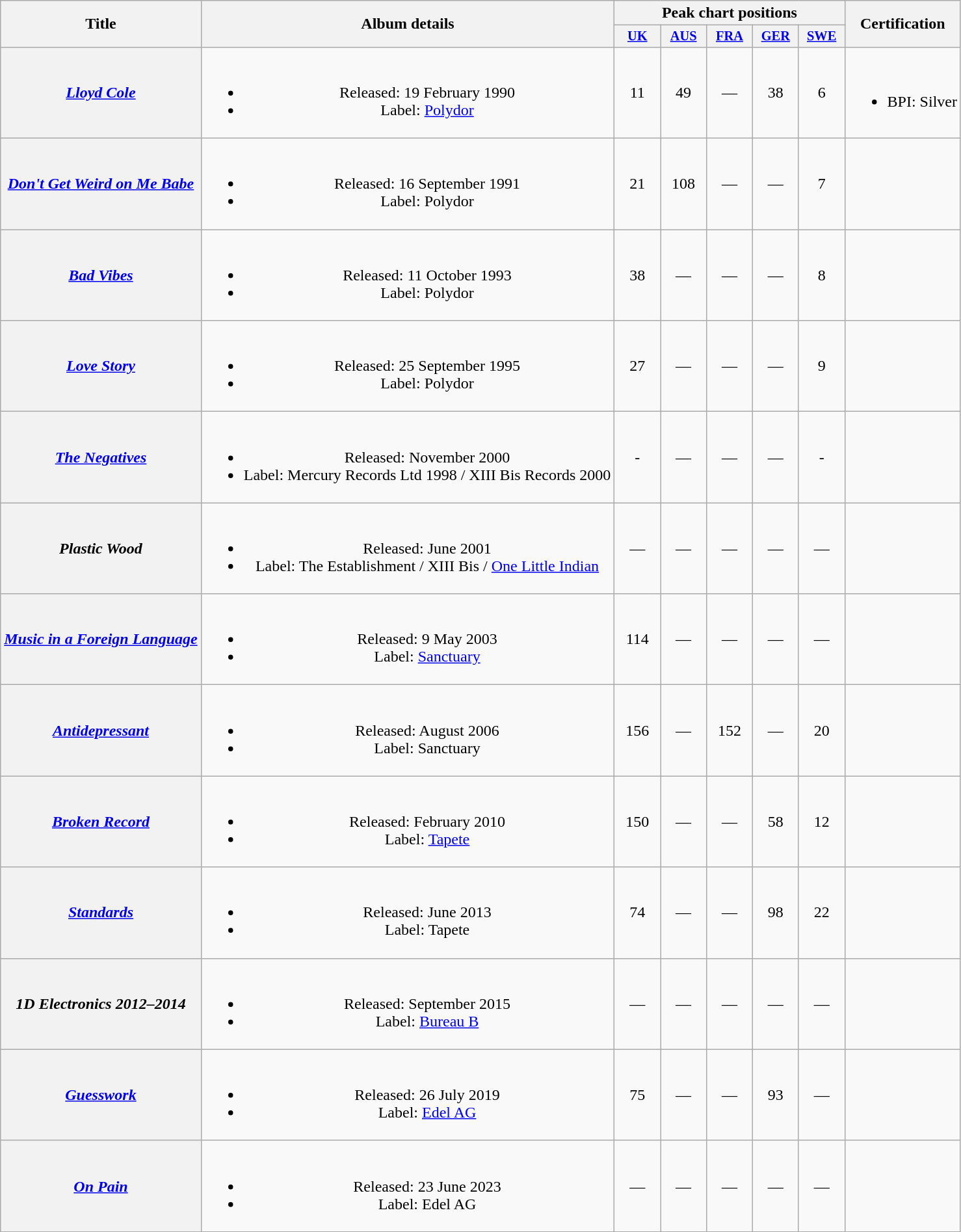<table class="wikitable plainrowheaders" style=text-align:center;>
<tr>
<th scope="col" rowspan="2">Title</th>
<th scope="col" rowspan="2">Album details</th>
<th colspan="5">Peak chart positions</th>
<th scope="col" rowspan="2">Certification</th>
</tr>
<tr>
<th style="width:3em;font-size:85%"><a href='#'>UK</a><br></th>
<th style="width:3em;font-size:85%"><a href='#'>AUS</a><br></th>
<th style="width:3em;font-size:85%"><a href='#'>FRA</a><br></th>
<th style="width:3em;font-size:85%"><a href='#'>GER</a><br></th>
<th style="width:3em;font-size:85%"><a href='#'>SWE</a><br></th>
</tr>
<tr>
<th scope="row"><em><a href='#'>Lloyd Cole</a></em></th>
<td><br><ul><li>Released: 19 February 1990</li><li>Label: <a href='#'>Polydor</a></li></ul></td>
<td>11</td>
<td>49</td>
<td>—</td>
<td>38</td>
<td>6</td>
<td><br><ul><li>BPI: Silver</li></ul></td>
</tr>
<tr>
<th scope="row"><em><a href='#'>Don't Get Weird on Me Babe</a></em></th>
<td><br><ul><li>Released: 16 September 1991</li><li>Label: Polydor</li></ul></td>
<td>21</td>
<td>108</td>
<td>—</td>
<td>—</td>
<td>7</td>
<td></td>
</tr>
<tr>
<th scope="row"><em><a href='#'>Bad Vibes</a></em></th>
<td><br><ul><li>Released: 11 October 1993</li><li>Label: Polydor</li></ul></td>
<td>38</td>
<td>—</td>
<td>—</td>
<td>—</td>
<td>8</td>
<td></td>
</tr>
<tr>
<th scope="row"><em><a href='#'>Love Story</a></em></th>
<td><br><ul><li>Released: 25 September 1995</li><li>Label: Polydor</li></ul></td>
<td>27</td>
<td>—</td>
<td>—</td>
<td>—</td>
<td>9</td>
<td></td>
</tr>
<tr>
<th scope="row"><em><a href='#'>The Negatives</a></em></th>
<td><br><ul><li>Released: November 2000</li><li>Label: Mercury Records Ltd 1998 / XIII Bis Records 2000</li></ul></td>
<td>-</td>
<td>—</td>
<td>—</td>
<td>—</td>
<td>-</td>
<td></td>
</tr>
<tr>
<th scope="row"><em>Plastic Wood</em></th>
<td><br><ul><li>Released: June 2001</li><li>Label: The Establishment / XIII Bis / <a href='#'>One Little Indian</a></li></ul></td>
<td>—</td>
<td>—</td>
<td>—</td>
<td>—</td>
<td>—</td>
<td></td>
</tr>
<tr>
<th scope="row"><em><a href='#'>Music in a Foreign Language</a></em></th>
<td><br><ul><li>Released: 9 May 2003</li><li>Label: <a href='#'>Sanctuary</a></li></ul></td>
<td>114</td>
<td>—</td>
<td>—</td>
<td>—</td>
<td>—</td>
<td></td>
</tr>
<tr>
<th scope="row"><em><a href='#'>Antidepressant</a></em></th>
<td><br><ul><li>Released: August 2006</li><li>Label: Sanctuary</li></ul></td>
<td>156</td>
<td>—</td>
<td>152</td>
<td>—</td>
<td>20</td>
<td></td>
</tr>
<tr>
<th scope="row"><em><a href='#'>Broken Record</a></em></th>
<td><br><ul><li>Released: February 2010</li><li>Label: <a href='#'>Tapete</a></li></ul></td>
<td>150</td>
<td>—</td>
<td>—</td>
<td>58</td>
<td>12</td>
<td></td>
</tr>
<tr>
<th scope="row"><em><a href='#'>Standards</a></em></th>
<td><br><ul><li>Released: June 2013</li><li>Label: Tapete</li></ul></td>
<td>74</td>
<td>—</td>
<td>—</td>
<td>98</td>
<td>22</td>
<td></td>
</tr>
<tr>
<th scope="row"><em>1D Electronics 2012–2014</em></th>
<td><br><ul><li>Released: September 2015</li><li>Label: <a href='#'>Bureau B</a></li></ul></td>
<td>—</td>
<td>—</td>
<td>—</td>
<td>—</td>
<td>—</td>
<td></td>
</tr>
<tr>
<th scope="row"><em><a href='#'>Guesswork</a></em></th>
<td><br><ul><li>Released: 26 July 2019</li><li>Label: <a href='#'>Edel AG</a></li></ul></td>
<td>75</td>
<td>—</td>
<td>—</td>
<td>93</td>
<td>—</td>
<td></td>
</tr>
<tr>
<th scope="row"><em><a href='#'>On Pain</a></em></th>
<td><br><ul><li>Released: 23 June 2023</li><li>Label: Edel AG</li></ul></td>
<td>—</td>
<td>—</td>
<td>—</td>
<td>—</td>
<td>—</td>
<td></td>
</tr>
</table>
